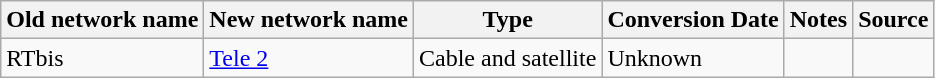<table class="wikitable">
<tr>
<th>Old network name</th>
<th>New network name</th>
<th>Type</th>
<th>Conversion Date</th>
<th>Notes</th>
<th>Source</th>
</tr>
<tr>
<td>RTbis</td>
<td><a href='#'>Tele 2</a></td>
<td>Cable and satellite</td>
<td>Unknown</td>
<td></td>
<td></td>
</tr>
</table>
